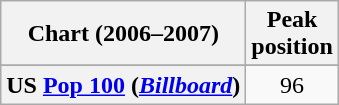<table class="wikitable sortable plainrowheaders" style="text-align:center">
<tr>
<th>Chart (2006–2007)</th>
<th>Peak<br>position</th>
</tr>
<tr>
</tr>
<tr>
</tr>
<tr>
</tr>
<tr>
</tr>
<tr>
</tr>
<tr>
<th scope="row">US <a href='#'>Pop 100</a> (<em><a href='#'>Billboard</a></em>)</th>
<td>96</td>
</tr>
</table>
